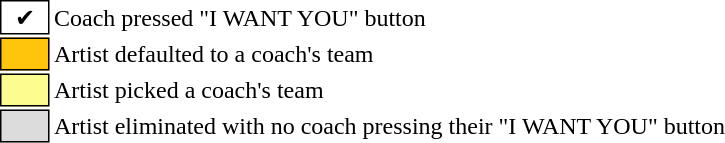<table class="toccolours" style="font-size: 100%; white-space: nowrap;">
<tr>
<td style="background:#ffffff; border:1px solid black;">  ✔  </td>
<td>Coach pressed "I WANT YOU" button</td>
</tr>
<tr>
<td style="background:#ffc40c; border:1px solid black;">      </td>
<td>Artist defaulted to a coach's team</td>
</tr>
<tr>
<td style="background:#fdfc8f; border:1px solid black;">      </td>
<td style="padding-right: 8px">Artist picked a coach's team</td>
</tr>
<tr>
<td style="background:#dcdcdc; border:1px solid black;">      </td>
<td>Artist eliminated with no coach pressing their "I WANT YOU" button</td>
</tr>
</table>
